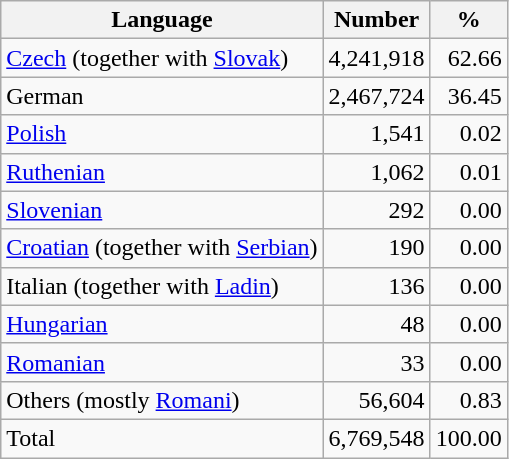<table class="wikitable">
<tr>
<th>Language</th>
<th>Number</th>
<th>%</th>
</tr>
<tr>
<td><a href='#'>Czech</a> (together with <a href='#'>Slovak</a>)</td>
<td align=right>4,241,918</td>
<td align=right>62.66</td>
</tr>
<tr>
<td>German</td>
<td align=right>2,467,724</td>
<td align=right>36.45</td>
</tr>
<tr>
<td><a href='#'>Polish</a></td>
<td align=right>1,541</td>
<td align=right>0.02</td>
</tr>
<tr>
<td><a href='#'>Ruthenian</a></td>
<td align="right">1,062</td>
<td align="right">0.01</td>
</tr>
<tr>
<td><a href='#'>Slovenian</a></td>
<td align=right>292</td>
<td align=right>0.00</td>
</tr>
<tr>
<td><a href='#'>Croatian</a> (together with <a href='#'>Serbian</a>)</td>
<td align=right>190</td>
<td align=right>0.00</td>
</tr>
<tr>
<td>Italian (together with <a href='#'>Ladin</a>)</td>
<td align=right>136</td>
<td align=right>0.00</td>
</tr>
<tr>
<td><a href='#'>Hungarian</a></td>
<td align=right>48</td>
<td align=right>0.00</td>
</tr>
<tr>
<td><a href='#'>Romanian</a></td>
<td align=right>33</td>
<td align=right>0.00</td>
</tr>
<tr>
<td>Others (mostly <a href='#'>Romani</a>)</td>
<td align=right>56,604</td>
<td align=right>0.83</td>
</tr>
<tr>
<td>Total</td>
<td align=right>6,769,548</td>
<td align=right>100.00</td>
</tr>
</table>
